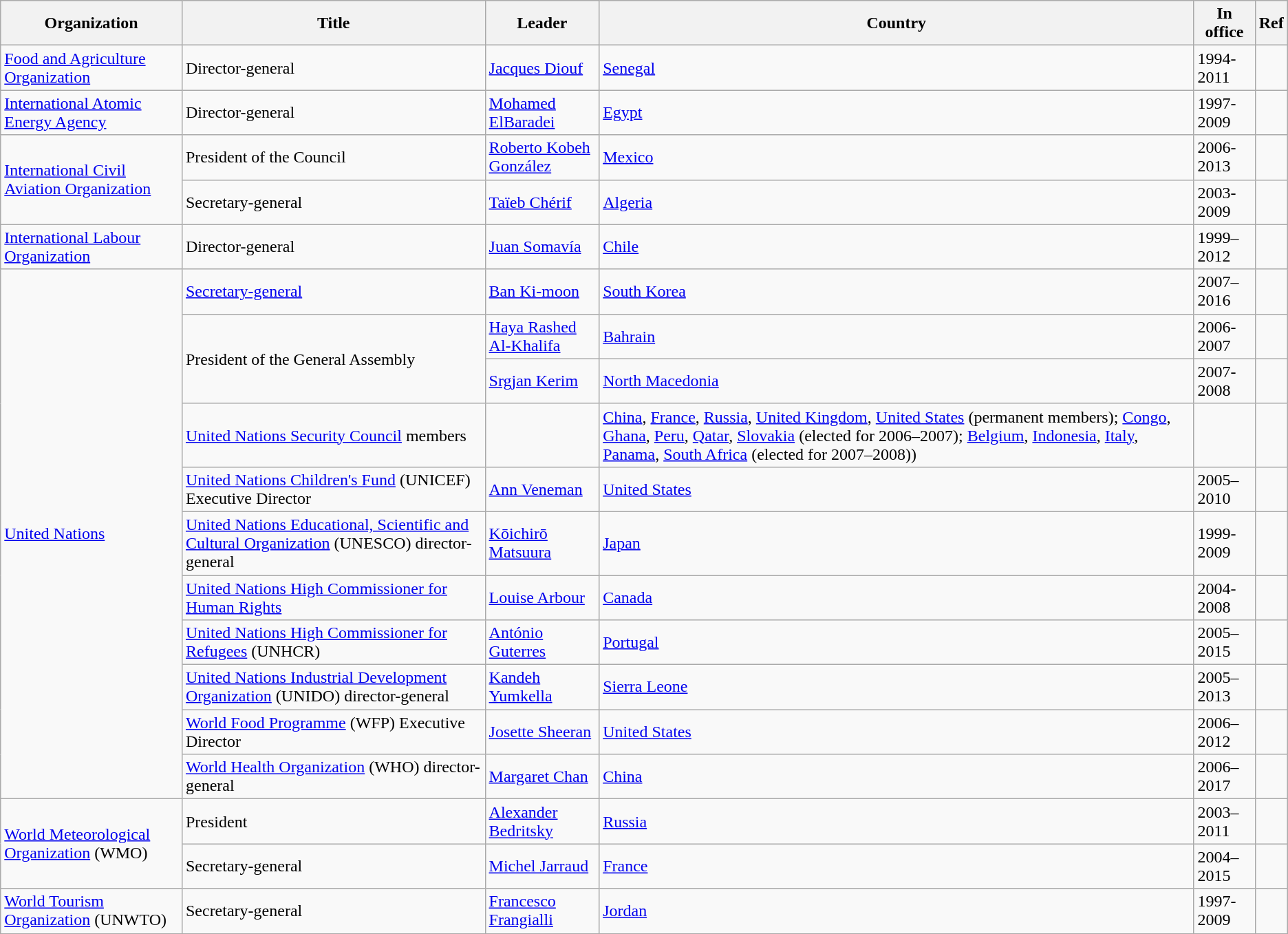<table class="wikitable unsortable">
<tr>
<th>Organization</th>
<th>Title</th>
<th>Leader</th>
<th>Country</th>
<th>In office</th>
<th>Ref</th>
</tr>
<tr>
<td><a href='#'>Food and Agriculture Organization</a></td>
<td>Director-general</td>
<td><a href='#'>Jacques Diouf</a></td>
<td><a href='#'>Senegal</a></td>
<td>1994-2011</td>
<td></td>
</tr>
<tr>
<td><a href='#'>International Atomic Energy Agency</a></td>
<td>Director-general</td>
<td><a href='#'>Mohamed ElBaradei</a></td>
<td><a href='#'>Egypt</a></td>
<td>1997-2009</td>
<td></td>
</tr>
<tr>
<td rowspan="2"><a href='#'>International Civil Aviation Organization</a></td>
<td>President of the Council</td>
<td><a href='#'>Roberto Kobeh González</a></td>
<td><a href='#'>Mexico</a></td>
<td>2006-2013</td>
<td></td>
</tr>
<tr>
<td>Secretary-general</td>
<td><a href='#'>Taïeb Chérif</a></td>
<td><a href='#'>Algeria</a></td>
<td>2003-2009</td>
<td></td>
</tr>
<tr>
<td><a href='#'>International Labour Organization</a></td>
<td>Director-general</td>
<td><a href='#'>Juan Somavía</a></td>
<td><a href='#'>Chile</a></td>
<td>1999–2012</td>
<td></td>
</tr>
<tr>
<td rowspan="11"><a href='#'>United Nations</a></td>
<td><a href='#'>Secretary-general</a></td>
<td><a href='#'>Ban Ki-moon</a></td>
<td><a href='#'>South Korea</a></td>
<td>2007–2016</td>
<td></td>
</tr>
<tr>
<td rowspan="2">President of the General Assembly</td>
<td><a href='#'>Haya Rashed Al-Khalifa</a></td>
<td><a href='#'>Bahrain</a></td>
<td>2006-2007</td>
<td></td>
</tr>
<tr>
<td><a href='#'>Srgjan Kerim</a></td>
<td><a href='#'>North Macedonia</a></td>
<td>2007-2008</td>
<td></td>
</tr>
<tr>
<td><a href='#'>United Nations Security Council</a> members</td>
<td></td>
<td><a href='#'>China</a>, <a href='#'>France</a>, <a href='#'>Russia</a>, <a href='#'>United Kingdom</a>, <a href='#'>United States</a> (permanent members); <a href='#'>Congo</a>, <a href='#'>Ghana</a>, <a href='#'>Peru</a>, <a href='#'>Qatar</a>, <a href='#'>Slovakia</a> (elected for 2006–2007); <a href='#'>Belgium</a>, <a href='#'>Indonesia</a>, <a href='#'>Italy</a>, <a href='#'>Panama</a>, <a href='#'>South Africa</a> (elected for 2007–2008))</td>
<td></td>
<td></td>
</tr>
<tr>
<td><a href='#'>United Nations Children's Fund</a> (UNICEF) Executive Director</td>
<td><a href='#'>Ann Veneman</a></td>
<td><a href='#'>United States</a></td>
<td>2005–2010</td>
<td></td>
</tr>
<tr>
<td><a href='#'>United Nations Educational, Scientific and Cultural Organization</a> (UNESCO) director-general</td>
<td><a href='#'>Kōichirō Matsuura</a></td>
<td><a href='#'>Japan</a></td>
<td>1999-2009</td>
<td></td>
</tr>
<tr>
<td><a href='#'>United Nations High Commissioner for Human Rights</a></td>
<td><a href='#'>Louise Arbour</a></td>
<td><a href='#'>Canada</a></td>
<td>2004-2008</td>
<td></td>
</tr>
<tr>
<td><a href='#'>United Nations High Commissioner for Refugees</a> (UNHCR)</td>
<td><a href='#'>António Guterres</a></td>
<td><a href='#'>Portugal</a></td>
<td>2005–2015</td>
<td></td>
</tr>
<tr>
<td><a href='#'>United Nations Industrial Development Organization</a> (UNIDO) director-general</td>
<td><a href='#'>Kandeh Yumkella</a></td>
<td><a href='#'>Sierra Leone</a></td>
<td>2005–2013</td>
<td></td>
</tr>
<tr>
<td><a href='#'>World Food Programme</a> (WFP) Executive Director</td>
<td><a href='#'>Josette Sheeran</a></td>
<td><a href='#'>United States</a></td>
<td>2006–2012</td>
<td></td>
</tr>
<tr>
<td><a href='#'>World Health Organization</a> (WHO) director-general</td>
<td><a href='#'>Margaret Chan</a></td>
<td><a href='#'>China</a></td>
<td>2006–2017</td>
<td></td>
</tr>
<tr>
<td rowspan="2"><a href='#'>World Meteorological Organization</a> (WMO)</td>
<td>President</td>
<td><a href='#'>Alexander Bedritsky</a></td>
<td><a href='#'>Russia</a></td>
<td>2003–2011</td>
<td></td>
</tr>
<tr>
<td>Secretary-general</td>
<td><a href='#'>Michel Jarraud</a></td>
<td><a href='#'>France</a></td>
<td>2004–2015</td>
<td></td>
</tr>
<tr>
<td><a href='#'>World Tourism Organization</a> (UNWTO)</td>
<td>Secretary-general</td>
<td><a href='#'>Francesco Frangialli</a></td>
<td><a href='#'>Jordan</a></td>
<td>1997-2009</td>
<td></td>
</tr>
<tr>
</tr>
</table>
